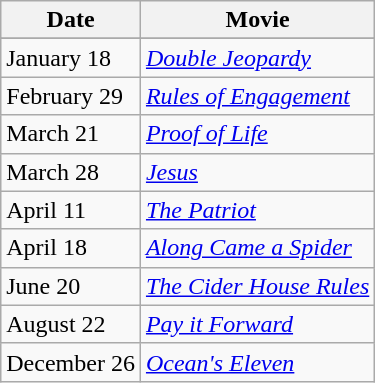<table class="wikitable plainrowheaders">
<tr>
<th scope="col">Date</th>
<th scope="col">Movie</th>
</tr>
<tr>
</tr>
<tr>
<td>January 18</td>
<td><em><a href='#'>Double Jeopardy</a></em></td>
</tr>
<tr>
<td>February 29</td>
<td><em><a href='#'>Rules of Engagement</a></em></td>
</tr>
<tr>
<td>March 21</td>
<td><em><a href='#'>Proof of Life</a></em></td>
</tr>
<tr>
<td>March 28</td>
<td><em><a href='#'>Jesus</a></em></td>
</tr>
<tr>
<td>April 11</td>
<td><em><a href='#'>The Patriot</a></em></td>
</tr>
<tr>
<td>April 18</td>
<td><em><a href='#'>Along Came a Spider</a></em></td>
</tr>
<tr>
<td>June 20</td>
<td><em><a href='#'>The Cider House Rules</a></em></td>
</tr>
<tr>
<td>August 22</td>
<td><em><a href='#'>Pay it Forward</a></em></td>
</tr>
<tr>
<td>December 26</td>
<td><em><a href='#'>Ocean's Eleven</a></em></td>
</tr>
</table>
